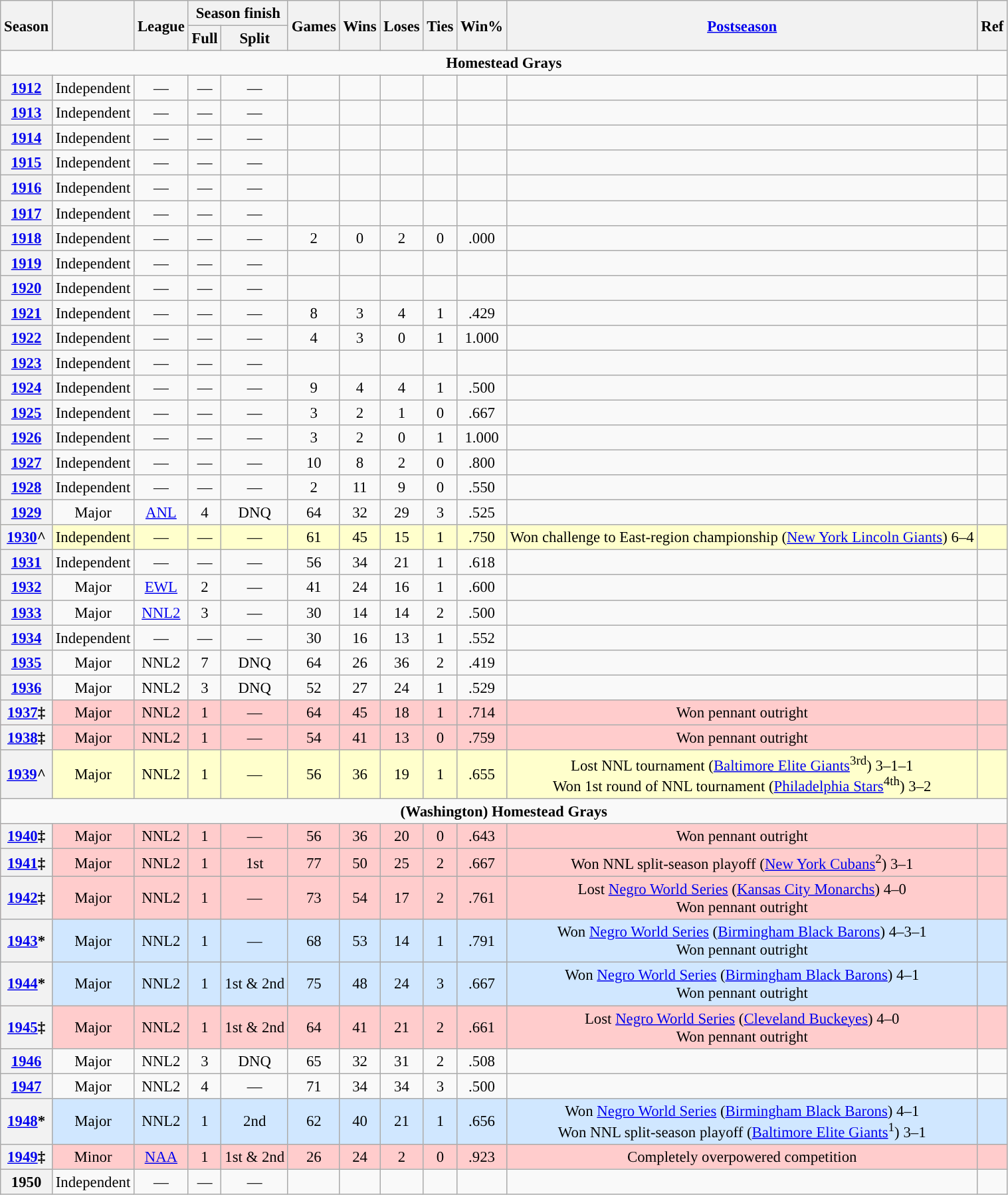<table class="wikitable sortable" style="text-align:center; font-size:95%">
<tr>
<th rowspan="2">Season</th>
<th rowspan="2"></th>
<th rowspan="2">League</th>
<th colspan="2">Season finish</th>
<th rowspan="2">Games</th>
<th rowspan="2">Wins</th>
<th rowspan="2">Loses</th>
<th rowspan="2">Ties</th>
<th rowspan="2">Win%</th>
<th rowspan="2"><a href='#'>Postseason</a></th>
<th rowspan="2">Ref</th>
</tr>
<tr>
<th>Full</th>
<th>Split</th>
</tr>
<tr>
<td align="center" colspan="12"><strong>Homestead Grays</strong></td>
</tr>
<tr>
<th scope="row"><a href='#'>1912</a></th>
<td align="center">Independent</td>
<td>—</td>
<td>—</td>
<td>—</td>
<td></td>
<td></td>
<td></td>
<td></td>
<td></td>
<td></td>
<td></td>
</tr>
<tr>
<th scope="row"><a href='#'>1913</a></th>
<td>Independent</td>
<td>—</td>
<td>—</td>
<td>—</td>
<td></td>
<td></td>
<td></td>
<td></td>
<td></td>
<td></td>
<td></td>
</tr>
<tr>
<th scope="row"><a href='#'>1914</a></th>
<td>Independent</td>
<td>—</td>
<td>—</td>
<td>—</td>
<td></td>
<td></td>
<td></td>
<td></td>
<td></td>
<td></td>
<td></td>
</tr>
<tr>
<th scope="row"><a href='#'>1915</a></th>
<td>Independent</td>
<td>—</td>
<td>—</td>
<td>—</td>
<td></td>
<td></td>
<td></td>
<td></td>
<td></td>
<td></td>
<td></td>
</tr>
<tr>
<th scope="row"><a href='#'>1916</a></th>
<td>Independent</td>
<td>—</td>
<td>—</td>
<td>—</td>
<td></td>
<td></td>
<td></td>
<td></td>
<td></td>
<td></td>
<td></td>
</tr>
<tr>
<th scope="row"><a href='#'>1917</a></th>
<td>Independent</td>
<td>—</td>
<td>—</td>
<td>—</td>
<td></td>
<td></td>
<td></td>
<td></td>
<td></td>
<td></td>
<td></td>
</tr>
<tr>
<th scope="row"><a href='#'>1918</a></th>
<td>Independent</td>
<td>—</td>
<td>—</td>
<td>—</td>
<td>2</td>
<td>0</td>
<td>2</td>
<td>0</td>
<td>.000</td>
<td></td>
<td></td>
</tr>
<tr>
<th scope="row"><a href='#'>1919</a></th>
<td>Independent</td>
<td>—</td>
<td>—</td>
<td>—</td>
<td></td>
<td></td>
<td></td>
<td></td>
<td></td>
<td></td>
<td></td>
</tr>
<tr>
<th scope="row"><a href='#'>1920</a></th>
<td>Independent</td>
<td>—</td>
<td>—</td>
<td>—</td>
<td></td>
<td></td>
<td></td>
<td></td>
<td></td>
<td></td>
<td></td>
</tr>
<tr>
<th scope="row"><a href='#'>1921</a></th>
<td>Independent</td>
<td>—</td>
<td>—</td>
<td>—</td>
<td>8</td>
<td>3</td>
<td>4</td>
<td>1</td>
<td>.429</td>
<td></td>
<td></td>
</tr>
<tr>
<th scope="row"><a href='#'>1922</a></th>
<td>Independent</td>
<td>—</td>
<td>—</td>
<td>—</td>
<td>4</td>
<td>3</td>
<td>0</td>
<td>1</td>
<td>1.000</td>
<td></td>
<td></td>
</tr>
<tr>
<th scope="row"><a href='#'>1923</a></th>
<td>Independent</td>
<td>—</td>
<td>—</td>
<td>—</td>
<td></td>
<td></td>
<td></td>
<td></td>
<td></td>
<td></td>
<td></td>
</tr>
<tr>
<th scope="row"><a href='#'>1924</a></th>
<td>Independent</td>
<td>—</td>
<td>—</td>
<td>—</td>
<td>9</td>
<td>4</td>
<td>4</td>
<td>1</td>
<td>.500</td>
<td></td>
<td></td>
</tr>
<tr>
<th scope="row"><a href='#'>1925</a></th>
<td>Independent</td>
<td>—</td>
<td>—</td>
<td>—</td>
<td>3</td>
<td>2</td>
<td>1</td>
<td>0</td>
<td>.667</td>
<td></td>
<td></td>
</tr>
<tr>
<th scope="row"><a href='#'>1926</a></th>
<td>Independent</td>
<td>—</td>
<td>—</td>
<td>—</td>
<td>3</td>
<td>2</td>
<td>0</td>
<td>1</td>
<td>1.000</td>
<td></td>
<td></td>
</tr>
<tr>
<th scope="row"><a href='#'>1927</a></th>
<td>Independent</td>
<td>—</td>
<td>—</td>
<td>—</td>
<td>10</td>
<td>8</td>
<td>2</td>
<td>0</td>
<td>.800</td>
<td></td>
<td></td>
</tr>
<tr>
<th scope="row"><a href='#'>1928</a></th>
<td>Independent</td>
<td>—</td>
<td>—</td>
<td>—</td>
<td>2</td>
<td>11</td>
<td>9</td>
<td>0</td>
<td>.550</td>
<td></td>
<td></td>
</tr>
<tr>
<th scope="row"><a href='#'>1929</a></th>
<td>Major</td>
<td><a href='#'>ANL</a></td>
<td>4</td>
<td>DNQ</td>
<td>64</td>
<td>32</td>
<td>29</td>
<td>3</td>
<td>.525</td>
<td></td>
<td></td>
</tr>
<tr bgcolor="#FFFFCC">
<th scope="row"><a href='#'>1930</a>^</th>
<td align="center">Independent</td>
<td>—</td>
<td>—</td>
<td>—</td>
<td>61</td>
<td>45</td>
<td>15</td>
<td>1</td>
<td>.750</td>
<td>Won challenge to East-region championship (<a href='#'>New York Lincoln Giants</a>) 6–4</td>
<td></td>
</tr>
<tr>
<th scope="row"><a href='#'>1931</a></th>
<td>Independent</td>
<td>—</td>
<td>—</td>
<td>—</td>
<td>56</td>
<td>34</td>
<td>21</td>
<td>1</td>
<td>.618</td>
<td></td>
<td></td>
</tr>
<tr>
<th scope="row"><a href='#'>1932</a></th>
<td>Major</td>
<td><a href='#'>EWL</a></td>
<td>2</td>
<td>—</td>
<td>41</td>
<td>24</td>
<td>16</td>
<td>1</td>
<td>.600</td>
<td></td>
<td></td>
</tr>
<tr>
<th scope="row"><a href='#'>1933</a></th>
<td>Major</td>
<td><a href='#'>NNL2</a></td>
<td>3</td>
<td>—</td>
<td>30</td>
<td>14</td>
<td>14</td>
<td>2</td>
<td>.500</td>
<td></td>
<td></td>
</tr>
<tr>
<th scope="row"><a href='#'>1934</a></th>
<td align="center">Independent</td>
<td>—</td>
<td>—</td>
<td>—</td>
<td>30</td>
<td>16</td>
<td>13</td>
<td>1</td>
<td>.552</td>
<td></td>
<td></td>
</tr>
<tr>
<th scope="row"><a href='#'>1935</a></th>
<td>Major</td>
<td>NNL2</td>
<td>7</td>
<td>DNQ</td>
<td>64</td>
<td>26</td>
<td>36</td>
<td>2</td>
<td>.419</td>
<td></td>
<td></td>
</tr>
<tr>
<th scope="row"><a href='#'>1936</a></th>
<td>Major</td>
<td>NNL2</td>
<td>3</td>
<td>DNQ</td>
<td>52</td>
<td>27</td>
<td>24</td>
<td>1</td>
<td>.529</td>
<td></td>
<td></td>
</tr>
<tr bgcolor="#FFCCCC">
<th scope="row"><a href='#'>1937</a>‡</th>
<td>Major</td>
<td>NNL2</td>
<td>1</td>
<td>—</td>
<td>64</td>
<td>45</td>
<td>18</td>
<td>1</td>
<td>.714</td>
<td>Won pennant outright</td>
<td></td>
</tr>
<tr bgcolor="#FFCCCC">
<th scope="row"><a href='#'>1938</a>‡</th>
<td>Major</td>
<td>NNL2</td>
<td>1</td>
<td>—</td>
<td>54</td>
<td>41</td>
<td>13</td>
<td>0</td>
<td>.759</td>
<td>Won pennant outright</td>
<td></td>
</tr>
<tr bgcolor="#FFFFCC">
<th scope="row"><a href='#'>1939</a>^</th>
<td>Major</td>
<td>NNL2</td>
<td>1</td>
<td>—</td>
<td>56</td>
<td>36</td>
<td>19</td>
<td>1</td>
<td>.655</td>
<td>Lost NNL tournament (<a href='#'>Baltimore Elite Giants</a><sup>3rd</sup>) 3–1–1<br>Won 1st round of NNL tournament (<a href='#'>Philadelphia Stars</a><sup>4th</sup>) 3–2</td>
<td></td>
</tr>
<tr>
<td align="center" colspan="12"><strong>(Washington) Homestead Grays</strong></td>
</tr>
<tr bgcolor="#FFCCCC">
<th scope="row"><a href='#'>1940</a>‡</th>
<td>Major</td>
<td>NNL2</td>
<td>1</td>
<td>—</td>
<td>56</td>
<td>36</td>
<td>20</td>
<td>0</td>
<td>.643</td>
<td>Won pennant outright</td>
<td></td>
</tr>
<tr bgcolor="#FFCCCC">
<th scope="row"><a href='#'>1941</a>‡</th>
<td>Major</td>
<td>NNL2</td>
<td>1</td>
<td>1st</td>
<td>77</td>
<td>50</td>
<td>25</td>
<td>2</td>
<td>.667</td>
<td>Won NNL split-season playoff (<a href='#'>New York Cubans</a><sup>2</sup>) 3–1</td>
<td></td>
</tr>
<tr bgcolor="#FFCCCC">
<th scope="row"><a href='#'>1942</a>‡</th>
<td>Major</td>
<td>NNL2</td>
<td>1</td>
<td>—</td>
<td>73</td>
<td>54</td>
<td>17</td>
<td>2</td>
<td>.761</td>
<td>Lost <a href='#'>Negro World Series</a> (<a href='#'>Kansas City Monarchs</a>) 4–0<br>Won pennant outright</td>
<td></td>
</tr>
<tr bgcolor="#D0E7FF">
<th scope="row"><a href='#'>1943</a>*</th>
<td>Major</td>
<td>NNL2</td>
<td>1</td>
<td>—</td>
<td>68</td>
<td>53</td>
<td>14</td>
<td>1</td>
<td>.791</td>
<td>Won <a href='#'>Negro World Series</a> (<a href='#'>Birmingham Black Barons</a>) 4–3–1<br>Won pennant outright</td>
<td></td>
</tr>
<tr bgcolor="#D0E7FF">
<th scope="row"><a href='#'>1944</a>*</th>
<td>Major</td>
<td>NNL2</td>
<td>1</td>
<td>1st & 2nd</td>
<td>75</td>
<td>48</td>
<td>24</td>
<td>3</td>
<td>.667</td>
<td>Won <a href='#'>Negro World Series</a> (<a href='#'>Birmingham Black Barons</a>) 4–1<br>Won pennant outright</td>
<td></td>
</tr>
<tr bgcolor="#FFCCCC">
<th scope="row"><a href='#'>1945</a>‡</th>
<td>Major</td>
<td>NNL2</td>
<td>1</td>
<td>1st & 2nd</td>
<td>64</td>
<td>41</td>
<td>21</td>
<td>2</td>
<td>.661</td>
<td>Lost <a href='#'>Negro World Series</a> (<a href='#'>Cleveland Buckeyes</a>) 4–0<br>Won pennant outright</td>
<td></td>
</tr>
<tr>
<th scope="row"><a href='#'>1946</a></th>
<td>Major</td>
<td>NNL2</td>
<td>3</td>
<td>DNQ</td>
<td>65</td>
<td>32</td>
<td>31</td>
<td>2</td>
<td>.508</td>
<td></td>
<td></td>
</tr>
<tr>
<th scope="row"><a href='#'>1947</a></th>
<td>Major</td>
<td>NNL2</td>
<td>4</td>
<td>—</td>
<td>71</td>
<td>34</td>
<td>34</td>
<td>3</td>
<td>.500</td>
<td></td>
<td></td>
</tr>
<tr bgcolor="#D0E7FF">
<th scope="row"><a href='#'>1948</a>*</th>
<td>Major</td>
<td>NNL2</td>
<td>1</td>
<td>2nd</td>
<td>62</td>
<td>40</td>
<td>21</td>
<td>1</td>
<td>.656</td>
<td>Won <a href='#'>Negro World Series</a> (<a href='#'>Birmingham Black Barons</a>) 4–1<br>Won NNL split-season playoff (<a href='#'>Baltimore Elite Giants</a><sup>1</sup>) 3–1</td>
<td></td>
</tr>
<tr bgcolor="#FFCCCC">
<th scope="row"><a href='#'>1949</a>‡</th>
<td>Minor</td>
<td><a href='#'>NAA</a></td>
<td>1</td>
<td>1st & 2nd</td>
<td>26</td>
<td>24</td>
<td>2</td>
<td>0</td>
<td>.923</td>
<td>Completely overpowered competition</td>
<td></td>
</tr>
<tr>
<th scope="row">1950</th>
<td>Independent</td>
<td>—</td>
<td>—</td>
<td>—</td>
<td></td>
<td></td>
<td></td>
<td></td>
<td></td>
<td></td>
<td></td>
</tr>
</table>
